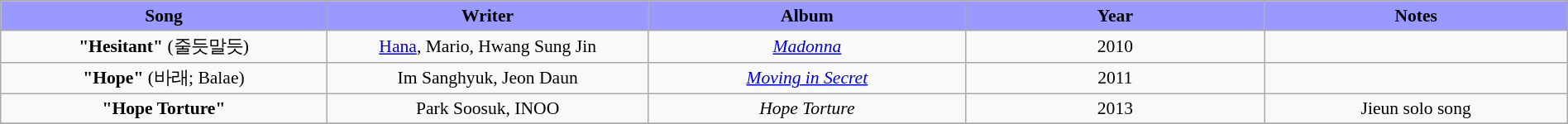<table class="wikitable" style="margin:0.5em auto; clear:both; font-size:.9em; text-align:center; width:100%">
<tr>
<th width="500" style="background: #99F;">Song</th>
<th width="500" style="background: #99F;">Writer</th>
<th width="500" style="background: #99F;">Album</th>
<th width="500" style="background: #99F;">Year</th>
<th width="500" style="background: #99F;">Notes</th>
</tr>
<tr>
<td><strong>"Hesitant"</strong> (줄듯말듯) </td>
<td><a href='#'>Hana</a>, Mario, Hwang Sung Jin </td>
<td><em><a href='#'>Madonna</a></em></td>
<td>2010</td>
<td></td>
</tr>
<tr>
<td><strong>"Hope"</strong> (바래; Balae) </td>
<td>Im Sanghyuk, Jeon Daun </td>
<td><em><a href='#'>Moving in Secret</a></em></td>
<td>2011</td>
<td></td>
</tr>
<tr>
<td><strong>"Hope Torture"</strong> </td>
<td>Park Soosuk, INOO</td>
<td><em>Hope Torture</em></td>
<td>2013</td>
<td>Jieun solo song</td>
</tr>
<tr>
</tr>
</table>
